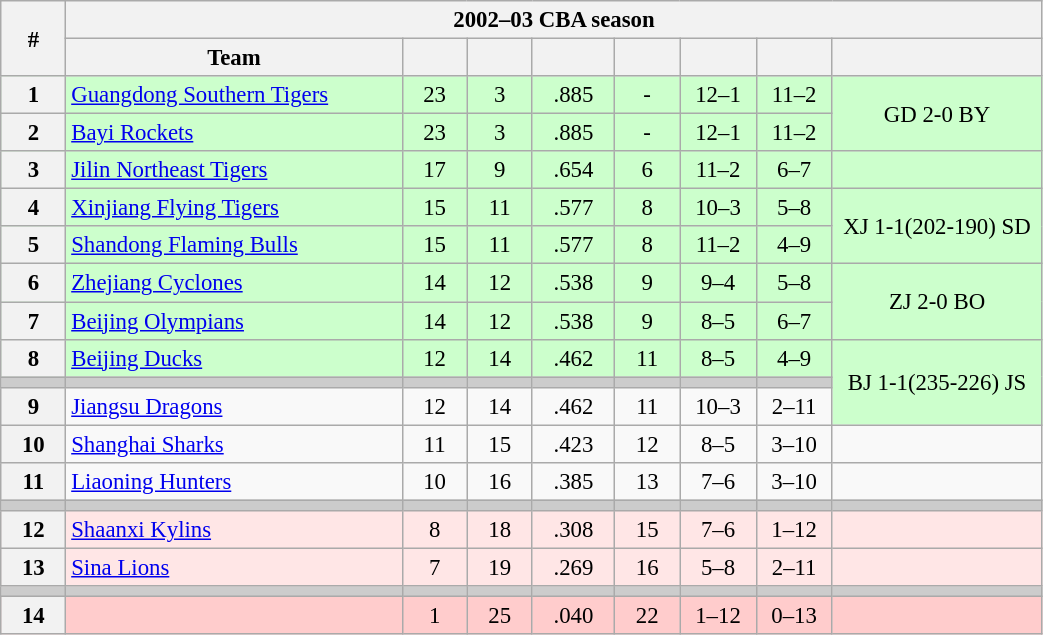<table class="wikitable" width="55%" style="font-size:95%;">
<tr>
<th width="3%" rowspan=2>#</th>
<th colspan="8" style="text-align:center;">2002–03 CBA season</th>
</tr>
<tr style="text-align:center;">
<th width="16%">Team</th>
<th width="3%"></th>
<th width="3%"></th>
<th width="3%"></th>
<th width="3%"></th>
<th width="3%"></th>
<th width="3%"></th>
<th width="10%"></th>
</tr>
<tr style="text-align:center;background: #ccffcc;">
<th>1</th>
<td style="text-align:left;"><a href='#'>Guangdong Southern Tigers</a></td>
<td>23</td>
<td>3</td>
<td>.885</td>
<td>-</td>
<td>12–1</td>
<td>11–2</td>
<td rowspan=2>GD 2-0 BY</td>
</tr>
<tr style="text-align:center;background: #ccffcc;">
<th>2</th>
<td style="text-align:left;"><a href='#'>Bayi Rockets</a></td>
<td>23</td>
<td>3</td>
<td>.885</td>
<td>-</td>
<td>12–1</td>
<td>11–2</td>
</tr>
<tr style="text-align:center;background: #ccffcc;">
<th>3</th>
<td style="text-align:left;"><a href='#'>Jilin Northeast Tigers</a></td>
<td>17</td>
<td>9</td>
<td>.654</td>
<td>6</td>
<td>11–2</td>
<td>6–7</td>
<td></td>
</tr>
<tr style="text-align:center;background: #ccffcc;">
<th>4</th>
<td style="text-align:left;"><a href='#'>Xinjiang Flying Tigers</a></td>
<td>15</td>
<td>11</td>
<td>.577</td>
<td>8</td>
<td>10–3</td>
<td>5–8</td>
<td rowspan=2>XJ 1-1(202-190) SD</td>
</tr>
<tr style="text-align:center;background: #ccffcc;">
<th>5</th>
<td style="text-align:left;"><a href='#'>Shandong Flaming Bulls</a></td>
<td>15</td>
<td>11</td>
<td>.577</td>
<td>8</td>
<td>11–2</td>
<td>4–9</td>
</tr>
<tr style="text-align:center;background: #ccffcc;">
<th>6</th>
<td style="text-align:left;"><a href='#'>Zhejiang Cyclones</a></td>
<td>14</td>
<td>12</td>
<td>.538</td>
<td>9</td>
<td>9–4</td>
<td>5–8</td>
<td rowspan=2>ZJ 2-0 BO</td>
</tr>
<tr style="text-align:center;background: #ccffcc;">
<th>7</th>
<td style="text-align:left;"><a href='#'>Beijing Olympians</a></td>
<td>14</td>
<td>12</td>
<td>.538</td>
<td>9</td>
<td>8–5</td>
<td>6–7</td>
</tr>
<tr style="text-align:center;background: #ccffcc;">
<th>8</th>
<td style="text-align:left;"><a href='#'>Beijing Ducks</a></td>
<td>12</td>
<td>14</td>
<td>.462</td>
<td>11</td>
<td>8–5</td>
<td>4–9</td>
<td rowspan=3>BJ 1-1(235-226) JS</td>
</tr>
<tr style="background-color:#cccccc;">
<td></td>
<td></td>
<td></td>
<td></td>
<td></td>
<td></td>
<td></td>
<td></td>
</tr>
<tr style="text-align:center;">
<th>9</th>
<td style="text-align:left;"><a href='#'>Jiangsu Dragons</a></td>
<td>12</td>
<td>14</td>
<td>.462</td>
<td>11</td>
<td>10–3</td>
<td>2–11</td>
</tr>
<tr style="text-align:center;">
<th>10</th>
<td style="text-align:left;"><a href='#'>Shanghai Sharks</a></td>
<td>11</td>
<td>15</td>
<td>.423</td>
<td>12</td>
<td>8–5</td>
<td>3–10</td>
<td></td>
</tr>
<tr style="text-align:center;">
<th>11</th>
<td style="text-align:left;"><a href='#'>Liaoning Hunters</a></td>
<td>10</td>
<td>16</td>
<td>.385</td>
<td>13</td>
<td>7–6</td>
<td>3–10</td>
<td></td>
</tr>
<tr style="background-color:#cccccc;">
<td></td>
<td></td>
<td></td>
<td></td>
<td></td>
<td></td>
<td></td>
<td></td>
<td></td>
</tr>
<tr style="text-align:center;background: #FFE6E6;">
<th>12</th>
<td style="text-align:left;"><a href='#'>Shaanxi Kylins</a></td>
<td>8</td>
<td>18</td>
<td>.308</td>
<td>15</td>
<td>7–6</td>
<td>1–12</td>
<td></td>
</tr>
<tr style="text-align:center;background: #FFE6E6;">
<th>13</th>
<td style="text-align:left;"><a href='#'>Sina Lions</a></td>
<td>7</td>
<td>19</td>
<td>.269</td>
<td>16</td>
<td>5–8</td>
<td>2–11</td>
<td></td>
</tr>
<tr style="background-color:#cccccc;">
<td></td>
<td></td>
<td></td>
<td></td>
<td></td>
<td></td>
<td></td>
<td></td>
<td></td>
</tr>
<tr style="text-align:center;background: #ffcccc;">
<th>14</th>
<td style="text-align:left;"></td>
<td>1</td>
<td>25</td>
<td>.040</td>
<td>22</td>
<td>1–12</td>
<td>0–13</td>
<td></td>
</tr>
</table>
